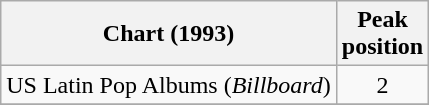<table class="wikitable">
<tr>
<th align="left">Chart (1993)</th>
<th align="left">Peak<br>position</th>
</tr>
<tr>
<td style="text-align: left;">US Latin Pop Albums (<em>Billboard</em>)</td>
<td align="center">2</td>
</tr>
<tr>
</tr>
</table>
